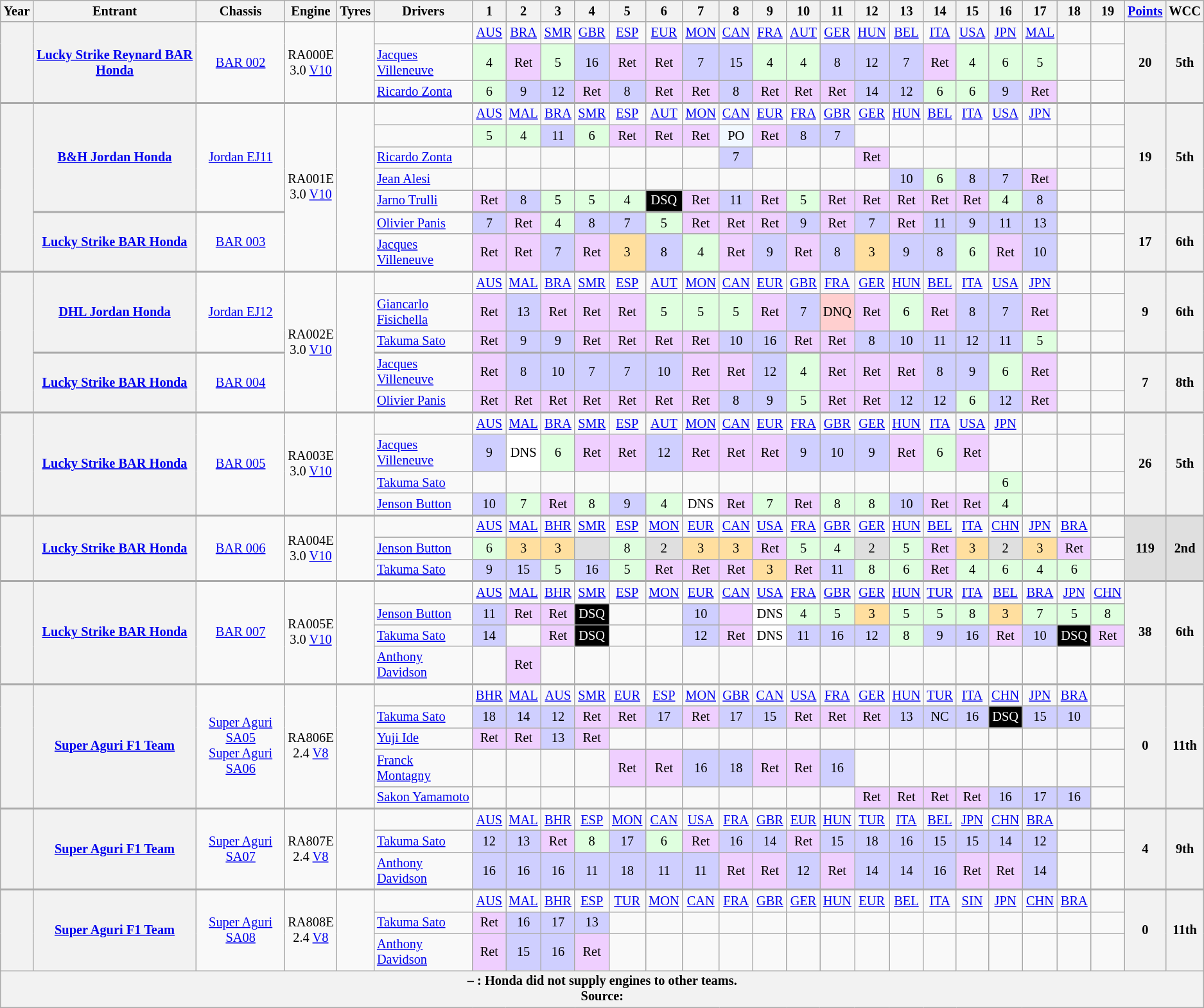<table class="wikitable" style="text-align:center; font-size:85%">
<tr>
<th>Year</th>
<th>Entrant</th>
<th>Chassis</th>
<th>Engine</th>
<th>Tyres</th>
<th>Drivers</th>
<th>1</th>
<th>2</th>
<th>3</th>
<th>4</th>
<th>5</th>
<th>6</th>
<th>7</th>
<th>8</th>
<th>9</th>
<th>10</th>
<th>11</th>
<th>12</th>
<th>13</th>
<th>14</th>
<th>15</th>
<th>16</th>
<th>17</th>
<th>18</th>
<th>19</th>
<th><a href='#'>Points</a></th>
<th>WCC</th>
</tr>
<tr>
<th rowspan=3></th>
<th rowspan=3><a href='#'>Lucky Strike Reynard BAR Honda</a></th>
<td rowspan=3><a href='#'>BAR 002</a></td>
<td rowspan=3>RA000E<br>3.0 <a href='#'>V10</a></td>
<td rowspan=3></td>
<td></td>
<td><a href='#'>AUS</a></td>
<td><a href='#'>BRA</a></td>
<td><a href='#'>SMR</a></td>
<td><a href='#'>GBR</a></td>
<td><a href='#'>ESP</a></td>
<td><a href='#'>EUR</a></td>
<td><a href='#'>MON</a></td>
<td><a href='#'>CAN</a></td>
<td><a href='#'>FRA</a></td>
<td><a href='#'>AUT</a></td>
<td><a href='#'>GER</a></td>
<td><a href='#'>HUN</a></td>
<td><a href='#'>BEL</a></td>
<td><a href='#'>ITA</a></td>
<td><a href='#'>USA</a></td>
<td><a href='#'>JPN</a></td>
<td><a href='#'>MAL</a></td>
<td></td>
<td></td>
<th rowspan=3>20</th>
<th rowspan=3>5th</th>
</tr>
<tr>
<td align=left> <a href='#'>Jacques Villeneuve</a></td>
<td style="background:#DFFFDF;">4</td>
<td style="background:#EFCFFF;">Ret</td>
<td style="background:#DFFFDF;">5</td>
<td style="background:#CFCFFF;">16</td>
<td style="background:#EFCFFF;">Ret</td>
<td style="background:#EFCFFF;">Ret</td>
<td style="background:#CFCFFF;">7</td>
<td style="background:#CFCFFF;">15</td>
<td style="background:#DFFFDF;">4</td>
<td style="background:#DFFFDF;">4</td>
<td style="background:#CFCFFF;">8</td>
<td style="background:#CFCFFF;">12</td>
<td style="background:#CFCFFF;">7</td>
<td style="background:#EFCFFF;">Ret</td>
<td style="background:#DFFFDF;">4</td>
<td style="background:#DFFFDF;">6</td>
<td style="background:#DFFFDF;">5</td>
<td></td>
<td></td>
</tr>
<tr>
<td align=left> <a href='#'>Ricardo Zonta</a></td>
<td style="background:#DFFFDF;">6</td>
<td style="background:#CFCFFF;">9</td>
<td style="background:#CFCFFF;">12</td>
<td style="background:#EFCFFF;">Ret</td>
<td style="background:#CFCFFF;">8</td>
<td style="background:#EFCFFF;">Ret</td>
<td style="background:#EFCFFF;">Ret</td>
<td style="background:#CFCFFF;">8</td>
<td style="background:#EFCFFF;">Ret</td>
<td style="background:#EFCFFF;">Ret</td>
<td style="background:#EFCFFF;">Ret</td>
<td style="background:#CFCFFF;">14</td>
<td style="background:#CFCFFF;">12</td>
<td style="background:#DFFFDF;">6</td>
<td style="background:#DFFFDF;">6</td>
<td style="background:#CFCFFF;">9</td>
<td style="background:#EFCFFF;">Ret</td>
<td></td>
<td></td>
</tr>
<tr style="border-top:2px solid #aaaaaa">
<th rowspan=7></th>
<th rowspan=5><a href='#'>B&H Jordan Honda</a></th>
<td rowspan=5><a href='#'>Jordan EJ11</a></td>
<td rowspan=7>RA001E<br>3.0 <a href='#'>V10</a></td>
<td rowspan=7></td>
<td></td>
<td><a href='#'>AUS</a></td>
<td><a href='#'>MAL</a></td>
<td><a href='#'>BRA</a></td>
<td><a href='#'>SMR</a></td>
<td><a href='#'>ESP</a></td>
<td><a href='#'>AUT</a></td>
<td><a href='#'>MON</a></td>
<td><a href='#'>CAN</a></td>
<td><a href='#'>EUR</a></td>
<td><a href='#'>FRA</a></td>
<td><a href='#'>GBR</a></td>
<td><a href='#'>GER</a></td>
<td><a href='#'>HUN</a></td>
<td><a href='#'>BEL</a></td>
<td><a href='#'>ITA</a></td>
<td><a href='#'>USA</a></td>
<td><a href='#'>JPN</a></td>
<td></td>
<td></td>
<th rowspan=5>19</th>
<th rowspan=5>5th</th>
</tr>
<tr>
<td align="left"></td>
<td style="background:#DFFFDF;">5</td>
<td style="background:#DFFFDF;">4</td>
<td style="background:#CFCFFF;">11</td>
<td style="background:#DFFFDF;">6</td>
<td style="background:#EFCFFF;">Ret</td>
<td style="background:#EFCFFF;">Ret</td>
<td style="background:#EFCFFF;">Ret</td>
<td style="background:#F1F8FF;">PO</td>
<td style="background:#EFCFFF;">Ret</td>
<td style="background:#CFCFFF;">8</td>
<td style="background:#CFCFFF;">7</td>
<td></td>
<td></td>
<td></td>
<td></td>
<td></td>
<td></td>
<td></td>
<td></td>
</tr>
<tr>
<td align="left"> <a href='#'>Ricardo Zonta</a></td>
<td></td>
<td></td>
<td></td>
<td></td>
<td></td>
<td></td>
<td></td>
<td style="background:#CFCFFF;">7</td>
<td></td>
<td></td>
<td></td>
<td style="background:#EFCFFF;">Ret</td>
<td></td>
<td></td>
<td></td>
<td></td>
<td></td>
<td></td>
<td></td>
</tr>
<tr>
<td align="left"> <a href='#'>Jean Alesi</a></td>
<td></td>
<td></td>
<td></td>
<td></td>
<td></td>
<td></td>
<td></td>
<td></td>
<td></td>
<td></td>
<td></td>
<td></td>
<td style="background:#CFCFFF;">10</td>
<td style="background:#DFFFDF;">6</td>
<td style="background:#CFCFFF;">8</td>
<td style="background:#CFCFFF;">7</td>
<td style="background:#EFCFFF;">Ret</td>
<td></td>
<td></td>
</tr>
<tr>
<td align="left"> <a href='#'>Jarno Trulli</a></td>
<td style="background:#EFCFFF;">Ret</td>
<td style="background:#CFCFFF;">8</td>
<td style="background:#DFFFDF;">5</td>
<td style="background:#DFFFDF;">5</td>
<td style="background:#DFFFDF;">4</td>
<td style="background:#000000; color:white">DSQ</td>
<td style="background:#EFCFFF;">Ret</td>
<td style="background:#CFCFFF;">11</td>
<td style="background:#EFCFFF;">Ret</td>
<td style="background:#DFFFDF;">5</td>
<td style="background:#EFCFFF;">Ret</td>
<td style="background:#EFCFFF;">Ret</td>
<td style="background:#EFCFFF;">Ret</td>
<td style="background:#EFCFFF;">Ret</td>
<td style="background:#EFCFFF;">Ret</td>
<td style="background:#DFFFDF;">4</td>
<td style="background:#CFCFFF;">8</td>
<td></td>
<td></td>
</tr>
<tr style="border-top:2px solid #aaaaaa">
<th rowspan=2><a href='#'>Lucky Strike BAR Honda</a></th>
<td rowspan=2><a href='#'>BAR 003</a></td>
<td align=left> <a href='#'>Olivier Panis</a></td>
<td style="background:#CFCFFF;">7</td>
<td style="background:#EFCFFF;">Ret</td>
<td style="background:#DFFFDF;">4</td>
<td style="background:#CFCFFF;">8</td>
<td style="background:#CFCFFF;">7</td>
<td style="background:#DFFFDF;">5</td>
<td style="background:#EFCFFF;">Ret</td>
<td style="background:#EFCFFF;">Ret</td>
<td style="background:#EFCFFF;">Ret</td>
<td style="background:#CFCFFF;">9</td>
<td style="background:#EFCFFF;">Ret</td>
<td style="background:#CFCFFF;">7</td>
<td style="background:#EFCFFF;">Ret</td>
<td style="background:#CFCFFF;">11</td>
<td style="background:#CFCFFF;">9</td>
<td style="background:#CFCFFF;">11</td>
<td style="background:#CFCFFF;">13</td>
<td></td>
<td></td>
<th rowspan=2>17</th>
<th rowspan=2>6th</th>
</tr>
<tr>
<td align=left> <a href='#'>Jacques Villeneuve</a></td>
<td style="background:#EFCFFF;">Ret</td>
<td style="background:#EFCFFF;">Ret</td>
<td style="background:#CFCFFF;">7</td>
<td style="background:#EFCFFF;">Ret</td>
<td style="background:#FFDF9F;">3</td>
<td style="background:#CFCFFF;">8</td>
<td style="background:#DFFFDF;">4</td>
<td style="background:#EFCFFF;">Ret</td>
<td style="background:#CFCFFF;">9</td>
<td style="background:#EFCFFF;">Ret</td>
<td style="background:#CFCFFF;">8</td>
<td style="background:#FFDF9F;">3</td>
<td style="background:#CFCFFF;">9</td>
<td style="background:#CFCFFF;">8</td>
<td style="background:#DFFFDF;">6</td>
<td style="background:#EFCFFF;">Ret</td>
<td style="background:#CFCFFF;">10</td>
<td></td>
<td></td>
</tr>
<tr style="border-top:2px solid #aaaaaa">
<th rowspan=5></th>
<th rowspan=3><a href='#'>DHL Jordan Honda</a></th>
<td rowspan=3><a href='#'>Jordan EJ12</a></td>
<td rowspan=5>RA002E<br>3.0 <a href='#'>V10</a></td>
<td rowspan=5></td>
<td></td>
<td><a href='#'>AUS</a></td>
<td><a href='#'>MAL</a></td>
<td><a href='#'>BRA</a></td>
<td><a href='#'>SMR</a></td>
<td><a href='#'>ESP</a></td>
<td><a href='#'>AUT</a></td>
<td><a href='#'>MON</a></td>
<td><a href='#'>CAN</a></td>
<td><a href='#'>EUR</a></td>
<td><a href='#'>GBR</a></td>
<td><a href='#'>FRA</a></td>
<td><a href='#'>GER</a></td>
<td><a href='#'>HUN</a></td>
<td><a href='#'>BEL</a></td>
<td><a href='#'>ITA</a></td>
<td><a href='#'>USA</a></td>
<td><a href='#'>JPN</a></td>
<td></td>
<td></td>
<th rowspan=3>9</th>
<th rowspan=3>6th</th>
</tr>
<tr>
<td align="left"> <a href='#'>Giancarlo Fisichella</a></td>
<td style="background:#EFCFFF;">Ret</td>
<td style="background:#CFCFFF;">13</td>
<td style="background:#EFCFFF;">Ret</td>
<td style="background:#EFCFFF;">Ret</td>
<td style="background:#EFCFFF;">Ret</td>
<td style="background:#DFFFDF;">5</td>
<td style="background:#DFFFDF;">5</td>
<td style="background:#DFFFDF;">5</td>
<td style="background:#EFCFFF;">Ret</td>
<td style="background:#CFCFFF;">7</td>
<td style="background:#FFCFCF;">DNQ</td>
<td style="background:#EFCFFF;">Ret</td>
<td style="background:#DFFFDF;">6</td>
<td style="background:#EFCFFF;">Ret</td>
<td style="background:#CFCFFF;">8</td>
<td style="background:#CFCFFF;">7</td>
<td style="background:#EFCFFF;">Ret</td>
<td></td>
<td></td>
</tr>
<tr>
<td align="left"> <a href='#'>Takuma Sato</a></td>
<td style="background:#EFCFFF;">Ret</td>
<td style="background:#CFCFFF;">9</td>
<td style="background:#CFCFFF;">9</td>
<td style="background:#EFCFFF;">Ret</td>
<td style="background:#EFCFFF;">Ret</td>
<td style="background:#EFCFFF;">Ret</td>
<td style="background:#EFCFFF;">Ret</td>
<td style="background:#CFCFFF;">10</td>
<td style="background:#CFCFFF;">16</td>
<td style="background:#EFCFFF;">Ret</td>
<td style="background:#EFCFFF;">Ret</td>
<td style="background:#CFCFFF;">8</td>
<td style="background:#CFCFFF;">10</td>
<td style="background:#CFCFFF;">11</td>
<td style="background:#CFCFFF;">12</td>
<td style="background:#CFCFFF;">11</td>
<td style="background:#DFFFDF;">5</td>
<td></td>
<td></td>
</tr>
<tr style="border-top:2px solid #aaaaaa">
<th rowspan=2><a href='#'>Lucky Strike BAR Honda</a></th>
<td rowspan=2><a href='#'>BAR 004</a></td>
<td align=left> <a href='#'>Jacques Villeneuve</a></td>
<td style="background:#EFCFFF;">Ret</td>
<td style="background:#CFCFFF;">8</td>
<td style="background:#CFCFFF;">10</td>
<td style="background:#CFCFFF;">7</td>
<td style="background:#CFCFFF;">7</td>
<td style="background:#CFCFFF;">10</td>
<td style="background:#EFCFFF;">Ret</td>
<td style="background:#EFCFFF;">Ret</td>
<td style="background:#CFCFFF;">12</td>
<td style="background:#DFFFDF;">4</td>
<td style="background:#EFCFFF;">Ret</td>
<td style="background:#EFCFFF;">Ret</td>
<td style="background:#EFCFFF;">Ret</td>
<td style="background:#CFCFFF;">8</td>
<td style="background:#CFCFFF;">9</td>
<td style="background:#DFFFDF;">6</td>
<td style="background:#EFCFFF;">Ret</td>
<td></td>
<td></td>
<th rowspan=2>7</th>
<th rowspan=2>8th</th>
</tr>
<tr>
<td align=left> <a href='#'>Olivier Panis</a></td>
<td style="background:#EFCFFF;">Ret</td>
<td style="background:#EFCFFF;">Ret</td>
<td style="background:#EFCFFF;">Ret</td>
<td style="background:#EFCFFF;">Ret</td>
<td style="background:#EFCFFF;">Ret</td>
<td style="background:#EFCFFF;">Ret</td>
<td style="background:#EFCFFF;">Ret</td>
<td style="background:#CFCFFF;">8</td>
<td style="background:#CFCFFF;">9</td>
<td style="background:#DFFFDF;">5</td>
<td style="background:#EFCFFF;">Ret</td>
<td style="background:#EFCFFF;">Ret</td>
<td style="background:#CFCFFF;">12</td>
<td style="background:#CFCFFF;">12</td>
<td style="background:#DFFFDF;">6</td>
<td style="background:#CFCFFF;">12</td>
<td style="background:#EFCFFF;">Ret</td>
<td></td>
<td></td>
</tr>
<tr style="border-top:2px solid #aaaaaa">
<th rowspan=4></th>
<th rowspan=4><a href='#'>Lucky Strike BAR Honda</a></th>
<td rowspan=4><a href='#'>BAR 005</a></td>
<td rowspan=4>RA003E<br>3.0 <a href='#'>V10</a></td>
<td rowspan=4></td>
<td></td>
<td><a href='#'>AUS</a></td>
<td><a href='#'>MAL</a></td>
<td><a href='#'>BRA</a></td>
<td><a href='#'>SMR</a></td>
<td><a href='#'>ESP</a></td>
<td><a href='#'>AUT</a></td>
<td><a href='#'>MON</a></td>
<td><a href='#'>CAN</a></td>
<td><a href='#'>EUR</a></td>
<td><a href='#'>FRA</a></td>
<td><a href='#'>GBR</a></td>
<td><a href='#'>GER</a></td>
<td><a href='#'>HUN</a></td>
<td><a href='#'>ITA</a></td>
<td><a href='#'>USA</a></td>
<td><a href='#'>JPN</a></td>
<td></td>
<td></td>
<td></td>
<th rowspan=4>26</th>
<th rowspan=4>5th</th>
</tr>
<tr>
<td align=left> <a href='#'>Jacques Villeneuve</a></td>
<td style="background:#CFCFFF;">9</td>
<td style="background:#ffffff;">DNS</td>
<td style="background:#DFFFDF;">6</td>
<td style="background:#EFCFFF;">Ret</td>
<td style="background:#EFCFFF;">Ret</td>
<td style="background:#CFCFFF;">12</td>
<td style="background:#EFCFFF;">Ret</td>
<td style="background:#EFCFFF;">Ret</td>
<td style="background:#EFCFFF;">Ret</td>
<td style="background:#CFCFFF;">9</td>
<td style="background:#CFCFFF;">10</td>
<td style="background:#CFCFFF;">9</td>
<td style="background:#EFCFFF;">Ret</td>
<td style="background:#DFFFDF;">6</td>
<td style="background:#EFCFFF;">Ret</td>
<td></td>
<td></td>
<td></td>
<td></td>
</tr>
<tr>
<td align=left> <a href='#'>Takuma Sato</a></td>
<td></td>
<td></td>
<td></td>
<td></td>
<td></td>
<td></td>
<td></td>
<td></td>
<td></td>
<td></td>
<td></td>
<td></td>
<td></td>
<td></td>
<td></td>
<td style="background:#DFFFDF;">6</td>
<td></td>
<td></td>
<td></td>
</tr>
<tr>
<td align=left> <a href='#'>Jenson Button</a></td>
<td style="background:#CFCFFF;">10</td>
<td style="background:#DFFFDF;">7</td>
<td style="background:#EFCFFF;">Ret</td>
<td style="background:#DFFFDF;">8</td>
<td style="background:#CFCFFF;">9</td>
<td style="background:#DFFFDF;">4</td>
<td style="background:#ffffff;">DNS</td>
<td style="background:#EFCFFF;">Ret</td>
<td style="background:#DFFFDF;">7</td>
<td style="background:#EFCFFF;">Ret</td>
<td style="background:#DFFFDF;">8</td>
<td style="background:#DFFFDF;">8</td>
<td style="background:#CFCFFF;">10</td>
<td style="background:#EFCFFF;">Ret</td>
<td style="background:#EFCFFF;">Ret</td>
<td style="background:#DFFFDF;">4</td>
<td></td>
<td></td>
<td></td>
</tr>
<tr style="border-top:2px solid #aaaaaa">
<th rowspan=3></th>
<th rowspan=3><a href='#'>Lucky Strike BAR Honda</a></th>
<td rowspan=3><a href='#'>BAR 006</a></td>
<td rowspan=3>RA004E<br>3.0 <a href='#'>V10</a></td>
<td rowspan=3></td>
<td></td>
<td><a href='#'>AUS</a></td>
<td><a href='#'>MAL</a></td>
<td><a href='#'>BHR</a></td>
<td><a href='#'>SMR</a></td>
<td><a href='#'>ESP</a></td>
<td><a href='#'>MON</a></td>
<td><a href='#'>EUR</a></td>
<td><a href='#'>CAN</a></td>
<td><a href='#'>USA</a></td>
<td><a href='#'>FRA</a></td>
<td><a href='#'>GBR</a></td>
<td><a href='#'>GER</a></td>
<td><a href='#'>HUN</a></td>
<td><a href='#'>BEL</a></td>
<td><a href='#'>ITA</a></td>
<td><a href='#'>CHN</a></td>
<td><a href='#'>JPN</a></td>
<td><a href='#'>BRA</a></td>
<td></td>
<td rowspan=3 style="background:#DFDFDF;"><strong>119</strong></td>
<td rowspan=3 style="background:#DFDFDF;"><strong>2nd</strong></td>
</tr>
<tr>
<td align=left> <a href='#'>Jenson Button</a></td>
<td style="background:#DFFFDF;">6</td>
<td style="background:#FFDF9F;">3</td>
<td style="background:#FFDF9F;">3</td>
<td style="background:#DFDFDF;"></td>
<td style="background:#DFFFDF;">8</td>
<td style="background:#DFDFDF;">2</td>
<td style="background:#FFDF9F;">3</td>
<td style="background:#FFDF9F;">3</td>
<td style="background:#EFCFFF;">Ret</td>
<td style="background:#DFFFDF;">5</td>
<td style="background:#DFFFDF;">4</td>
<td style="background:#DFDFDF;">2</td>
<td style="background:#DFFFDF;">5</td>
<td style="background:#EFCFFF;">Ret</td>
<td style="background:#FFDF9F;">3</td>
<td style="background:#DFDFDF;">2</td>
<td style="background:#FFDF9F;">3</td>
<td style="background:#EFCFFF;">Ret</td>
<td></td>
</tr>
<tr>
<td align=left> <a href='#'>Takuma Sato</a></td>
<td style="background:#CFCFFF;">9</td>
<td style="background:#CFCFFF;">15</td>
<td style="background:#DFFFDF;">5</td>
<td style="background:#CFCFFF;">16</td>
<td style="background:#DFFFDF;">5</td>
<td style="background:#EFCFFF;">Ret</td>
<td style="background:#EFCFFF;">Ret</td>
<td style="background:#EFCFFF;">Ret</td>
<td style="background:#FFDF9F;">3</td>
<td style="background:#EFCFFF;">Ret</td>
<td style="background:#CFCFFF;">11</td>
<td style="background:#DFFFDF;">8</td>
<td style="background:#DFFFDF;">6</td>
<td style="background:#EFCFFF;">Ret</td>
<td style="background:#DFFFDF;">4</td>
<td style="background:#DFFFDF;">6</td>
<td style="background:#DFFFDF;">4</td>
<td style="background:#DFFFDF;">6</td>
<td></td>
</tr>
<tr style="border-top:2px solid #aaaaaa">
<th rowspan=4></th>
<th rowspan=4><a href='#'>Lucky Strike BAR Honda</a></th>
<td rowspan=4><a href='#'>BAR 007</a></td>
<td rowspan=4>RA005E<br>3.0 <a href='#'>V10</a></td>
<td rowspan=4></td>
<td></td>
<td><a href='#'>AUS</a></td>
<td><a href='#'>MAL</a></td>
<td><a href='#'>BHR</a></td>
<td><a href='#'>SMR</a></td>
<td><a href='#'>ESP</a></td>
<td><a href='#'>MON</a></td>
<td><a href='#'>EUR</a></td>
<td><a href='#'>CAN</a></td>
<td><a href='#'>USA</a></td>
<td><a href='#'>FRA</a></td>
<td><a href='#'>GBR</a></td>
<td><a href='#'>GER</a></td>
<td><a href='#'>HUN</a></td>
<td><a href='#'>TUR</a></td>
<td><a href='#'>ITA</a></td>
<td><a href='#'>BEL</a></td>
<td><a href='#'>BRA</a></td>
<td><a href='#'>JPN</a></td>
<td><a href='#'>CHN</a></td>
<th rowspan=4>38</th>
<th rowspan=4>6th</th>
</tr>
<tr>
<td align=left> <a href='#'>Jenson Button</a></td>
<td style="background:#CFCFFF;">11</td>
<td style="background:#EFCFFF;">Ret</td>
<td style="background:#EFCFFF;">Ret</td>
<td style="background:#000000; color:white">DSQ</td>
<td></td>
<td></td>
<td style="background:#CFCFFF;">10</td>
<td style="background:#EFCFFF;"></td>
<td style="background:#ffffff;">DNS</td>
<td style="background:#DFFFDF;">4</td>
<td style="background:#DFFFDF;">5</td>
<td style="background:#FFDF9F;">3</td>
<td style="background:#DFFFDF;">5</td>
<td style="background:#DFFFDF;">5</td>
<td style="background:#DFFFDF;">8</td>
<td style="background:#FFDF9F;">3</td>
<td style="background:#DFFFDF;">7</td>
<td style="background:#DFFFDF;">5</td>
<td style="background:#DFFFDF;">8</td>
</tr>
<tr>
<td align=left> <a href='#'>Takuma Sato</a></td>
<td style="background:#CFCFFF;">14</td>
<td></td>
<td style="background:#EFCFFF;">Ret</td>
<td style="background:#000000; color:white">DSQ</td>
<td></td>
<td></td>
<td style="background:#CFCFFF;">12</td>
<td style="background:#EFCFFF;">Ret</td>
<td style="background:#ffffff;">DNS</td>
<td style="background:#CFCFFF;">11</td>
<td style="background:#CFCFFF;">16</td>
<td style="background:#CFCFFF;">12</td>
<td style="background:#DFFFDF;">8</td>
<td style="background:#CFCFFF;">9</td>
<td style="background:#CFCFFF;">16</td>
<td style="background:#EFCFFF;">Ret</td>
<td style="background:#CFCFFF;">10</td>
<td style="background:#000000; color:white">DSQ</td>
<td style="background:#EFCFFF;">Ret</td>
</tr>
<tr>
<td align=left> <a href='#'>Anthony Davidson</a></td>
<td></td>
<td style="background:#EFCFFF;">Ret</td>
<td></td>
<td></td>
<td></td>
<td></td>
<td></td>
<td></td>
<td></td>
<td></td>
<td></td>
<td></td>
<td></td>
<td></td>
<td></td>
<td></td>
<td></td>
<td></td>
<td></td>
</tr>
<tr style="border-top:2px solid #aaaaaa">
<th rowspan=5></th>
<th rowspan=5><a href='#'>Super Aguri F1 Team</a></th>
<td rowspan=5><a href='#'>Super Aguri SA05</a><br><a href='#'>Super Aguri SA06</a></td>
<td rowspan=5>RA806E<br>2.4 <a href='#'>V8</a></td>
<td rowspan=5></td>
<td></td>
<td><a href='#'>BHR</a></td>
<td><a href='#'>MAL</a></td>
<td><a href='#'>AUS</a></td>
<td><a href='#'>SMR</a></td>
<td><a href='#'>EUR</a></td>
<td><a href='#'>ESP</a></td>
<td><a href='#'>MON</a></td>
<td><a href='#'>GBR</a></td>
<td><a href='#'>CAN</a></td>
<td><a href='#'>USA</a></td>
<td><a href='#'>FRA</a></td>
<td><a href='#'>GER</a></td>
<td><a href='#'>HUN</a></td>
<td><a href='#'>TUR</a></td>
<td><a href='#'>ITA</a></td>
<td><a href='#'>CHN</a></td>
<td><a href='#'>JPN</a></td>
<td><a href='#'>BRA</a></td>
<td></td>
<th rowspan=5>0</th>
<th rowspan=5>11th</th>
</tr>
<tr>
<td align="left"> <a href='#'>Takuma Sato</a></td>
<td style="background:#cfcfff;">18</td>
<td style="background:#cfcfff;">14</td>
<td style="background:#cfcfff;">12</td>
<td style="background:#efcfff;">Ret</td>
<td style="background:#efcfff;">Ret</td>
<td style="background:#cfcfff;">17</td>
<td style="background:#efcfff;">Ret</td>
<td style="background:#cfcfff;">17</td>
<td style="background:#cfcfff;">15</td>
<td style="background:#efcfff;">Ret</td>
<td style="background:#efcfff;">Ret</td>
<td style="background:#efcfff;">Ret</td>
<td style="background:#cfcfff;">13</td>
<td style="background:#cfcfff;">NC</td>
<td style="background:#cfcfff;">16</td>
<td style="background:#000; color:white;">DSQ</td>
<td style="background:#cfcfff;">15</td>
<td style="background:#cfcfff;">10</td>
<td></td>
</tr>
<tr>
<td align="left"> <a href='#'>Yuji Ide</a></td>
<td style="background:#efcfff;">Ret</td>
<td style="background:#efcfff;">Ret</td>
<td style="background:#cfcfff;">13</td>
<td style="background:#efcfff;">Ret</td>
<td></td>
<td></td>
<td></td>
<td></td>
<td></td>
<td></td>
<td></td>
<td></td>
<td></td>
<td></td>
<td></td>
<td></td>
<td></td>
<td></td>
<td></td>
</tr>
<tr>
<td align="left"> <a href='#'>Franck Montagny</a></td>
<td></td>
<td></td>
<td></td>
<td></td>
<td style="background:#efcfff;">Ret</td>
<td style="background:#efcfff;">Ret</td>
<td style="background:#cfcfff;">16</td>
<td style="background:#cfcfff;">18</td>
<td style="background:#efcfff;">Ret</td>
<td style="background:#efcfff;">Ret</td>
<td style="background:#cfcfff;">16</td>
<td></td>
<td></td>
<td></td>
<td></td>
<td></td>
<td></td>
<td></td>
<td></td>
</tr>
<tr>
<td align="left"> <a href='#'>Sakon Yamamoto</a></td>
<td></td>
<td></td>
<td></td>
<td></td>
<td></td>
<td></td>
<td></td>
<td></td>
<td></td>
<td></td>
<td></td>
<td style="background:#efcfff;">Ret</td>
<td style="background:#efcfff;">Ret</td>
<td style="background:#efcfff;">Ret</td>
<td style="background:#efcfff;">Ret</td>
<td style="background:#cfcfff;">16</td>
<td style="background:#cfcfff;">17</td>
<td style="background:#cfcfff;">16</td>
<td></td>
</tr>
<tr style="border-top:2px solid #aaaaaa">
<th rowspan=3></th>
<th rowspan=3><a href='#'>Super Aguri F1 Team</a></th>
<td rowspan=3><a href='#'>Super Aguri SA07</a></td>
<td rowspan=3>RA807E<br>2.4 <a href='#'>V8</a></td>
<td rowspan=3></td>
<td></td>
<td><a href='#'>AUS</a></td>
<td><a href='#'>MAL</a></td>
<td><a href='#'>BHR</a></td>
<td><a href='#'>ESP</a></td>
<td><a href='#'>MON</a></td>
<td><a href='#'>CAN</a></td>
<td><a href='#'>USA</a></td>
<td><a href='#'>FRA</a></td>
<td><a href='#'>GBR</a></td>
<td><a href='#'>EUR</a></td>
<td><a href='#'>HUN</a></td>
<td><a href='#'>TUR</a></td>
<td><a href='#'>ITA</a></td>
<td><a href='#'>BEL</a></td>
<td><a href='#'>JPN</a></td>
<td><a href='#'>CHN</a></td>
<td><a href='#'>BRA</a></td>
<td></td>
<td></td>
<th rowspan=3>4</th>
<th rowspan=3>9th</th>
</tr>
<tr>
<td align="left"> <a href='#'>Takuma Sato</a></td>
<td style="background:#cfcfff;">12</td>
<td style="background:#cfcfff;">13</td>
<td style="background:#efcfff;">Ret</td>
<td style="background:#dfffdf;">8</td>
<td style="background:#cfcfff;">17</td>
<td style="background:#dfffdf;">6</td>
<td style="background:#efcfff;">Ret</td>
<td style="background:#cfcfff;">16</td>
<td style="background:#cfcfff;">14</td>
<td style="background:#efcfff;">Ret</td>
<td style="background:#cfcfff;">15</td>
<td style="background:#cfcfff;">18</td>
<td style="background:#cfcfff;">16</td>
<td style="background:#cfcfff;">15</td>
<td style="background:#cfcfff;">15</td>
<td style="background:#cfcfff;">14</td>
<td style="background:#cfcfff;">12</td>
<td></td>
<td></td>
</tr>
<tr>
<td align="left"> <a href='#'>Anthony Davidson</a></td>
<td style="background:#cfcfff;">16</td>
<td style="background:#cfcfff;">16</td>
<td style="background:#cfcfff;">16</td>
<td style="background:#cfcfff;">11</td>
<td style="background:#cfcfff;">18</td>
<td style="background:#cfcfff;">11</td>
<td style="background:#cfcfff;">11</td>
<td style="background:#efcfff;">Ret</td>
<td style="background:#efcfff;">Ret</td>
<td style="background:#cfcfff;">12</td>
<td style="background:#efcfff;">Ret</td>
<td style="background:#cfcfff;">14</td>
<td style="background:#cfcfff;">14</td>
<td style="background:#cfcfff;">16</td>
<td style="background:#efcfff;">Ret</td>
<td style="background:#efcfff;">Ret</td>
<td style="background:#cfcfff;">14</td>
<td></td>
<td></td>
</tr>
<tr style="border-top:2px solid #aaaaaa">
<th rowspan=3></th>
<th rowspan=3><a href='#'>Super Aguri F1 Team</a></th>
<td rowspan=3><a href='#'>Super Aguri SA08</a></td>
<td rowspan=3>RA808E<br>2.4 <a href='#'>V8</a></td>
<td rowspan=3></td>
<td></td>
<td><a href='#'>AUS</a></td>
<td><a href='#'>MAL</a></td>
<td><a href='#'>BHR</a></td>
<td><a href='#'>ESP</a></td>
<td><a href='#'>TUR</a></td>
<td><a href='#'>MON</a></td>
<td><a href='#'>CAN</a></td>
<td><a href='#'>FRA</a></td>
<td><a href='#'>GBR</a></td>
<td><a href='#'>GER</a></td>
<td><a href='#'>HUN</a></td>
<td><a href='#'>EUR</a></td>
<td><a href='#'>BEL</a></td>
<td><a href='#'>ITA</a></td>
<td><a href='#'>SIN</a></td>
<td><a href='#'>JPN</a></td>
<td><a href='#'>CHN</a></td>
<td><a href='#'>BRA</a></td>
<td></td>
<th rowspan=3>0</th>
<th rowspan=3>11th</th>
</tr>
<tr>
<td align="left"> <a href='#'>Takuma Sato</a></td>
<td style="background:#efcfff;">Ret</td>
<td style="background:#cfcfff;">16</td>
<td style="background:#cfcfff;">17</td>
<td style="background:#cfcfff;">13</td>
<td></td>
<td></td>
<td></td>
<td></td>
<td></td>
<td></td>
<td></td>
<td></td>
<td></td>
<td></td>
<td></td>
<td></td>
<td></td>
<td></td>
<td></td>
</tr>
<tr>
<td align="left"> <a href='#'>Anthony Davidson</a></td>
<td style="background:#efcfff;">Ret</td>
<td style="background:#cfcfff;">15</td>
<td style="background:#cfcfff;">16</td>
<td style="background:#efcfff;">Ret</td>
<td></td>
<td></td>
<td></td>
<td></td>
<td></td>
<td></td>
<td></td>
<td></td>
<td></td>
<td></td>
<td></td>
<td></td>
<td></td>
<td></td>
<td></td>
</tr>
<tr>
<th colspan="27"> – : Honda did not supply engines to other teams.<br>Source:</th>
</tr>
</table>
